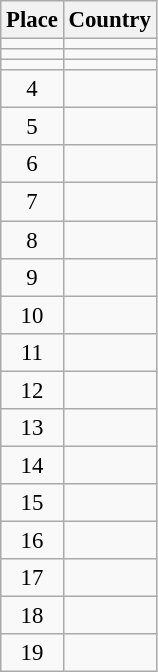<table class="wikitable" style="font-size:95%;">
<tr>
<th>Place</th>
<th>Country</th>
</tr>
<tr>
<td align="center"></td>
<td></td>
</tr>
<tr>
<td align="center"></td>
<td></td>
</tr>
<tr>
<td align="center"></td>
<td></td>
</tr>
<tr>
<td align="center">4</td>
<td></td>
</tr>
<tr>
<td align="center">5</td>
<td></td>
</tr>
<tr>
<td align="center">6</td>
<td></td>
</tr>
<tr>
<td align="center">7</td>
<td></td>
</tr>
<tr>
<td align="center">8</td>
<td></td>
</tr>
<tr>
<td align="center">9</td>
<td></td>
</tr>
<tr>
<td align="center">10</td>
<td></td>
</tr>
<tr>
<td align="center">11</td>
<td></td>
</tr>
<tr>
<td align="center">12</td>
<td></td>
</tr>
<tr>
<td align="center">13</td>
<td></td>
</tr>
<tr>
<td align="center">14</td>
<td></td>
</tr>
<tr>
<td align="center">15</td>
<td></td>
</tr>
<tr>
<td align="center">16</td>
<td></td>
</tr>
<tr>
<td align=center>17</td>
<td></td>
</tr>
<tr>
<td align=center>18</td>
<td></td>
</tr>
<tr>
<td align=center>19</td>
<td></td>
</tr>
</table>
